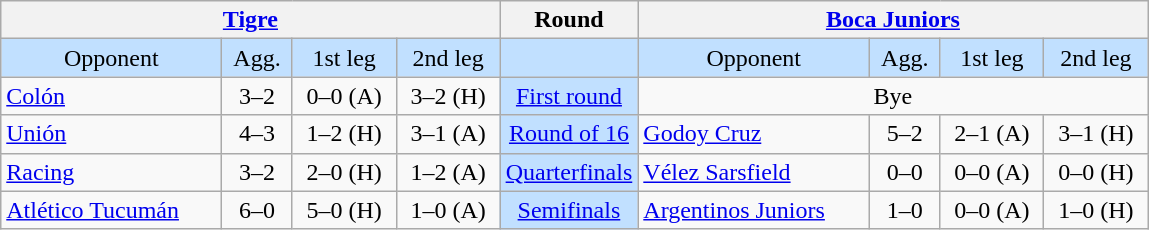<table class="wikitable" style="text-align: center;">
<tr>
<th colspan=4><a href='#'>Tigre</a></th>
<th width=12%>Round</th>
<th colspan=4><a href='#'>Boca Juniors</a></th>
</tr>
<tr bgcolor=#c1e0ff>
<td>Opponent</td>
<td>Agg.</td>
<td>1st leg</td>
<td>2nd leg</td>
<td></td>
<td>Opponent</td>
<td>Agg.</td>
<td>1st leg</td>
<td>2nd leg</td>
</tr>
<tr>
<td align=left><a href='#'>Colón</a></td>
<td>3–2</td>
<td>0–0 (A)</td>
<td>3–2 (H)</td>
<td bgcolor=#c1e0ff><a href='#'>First round</a></td>
<td colspan=4>Bye</td>
</tr>
<tr>
<td align=left><a href='#'>Unión</a></td>
<td>4–3</td>
<td>1–2 (H)</td>
<td>3–1 (A)</td>
<td bgcolor=#c1e0ff><a href='#'>Round of 16</a></td>
<td align=left><a href='#'>Godoy Cruz</a></td>
<td>5–2</td>
<td>2–1 (A)</td>
<td>3–1 (H)</td>
</tr>
<tr>
<td align=left><a href='#'>Racing</a></td>
<td>3–2</td>
<td>2–0 (H)</td>
<td>1–2 (A)</td>
<td bgcolor=#c1e0ff><a href='#'>Quarterfinals</a></td>
<td align=left><a href='#'>Vélez Sarsfield</a></td>
<td>0–0 </td>
<td>0–0 (A)</td>
<td>0–0 (H)</td>
</tr>
<tr>
<td align=left><a href='#'>Atlético Tucumán</a></td>
<td>6–0</td>
<td>5–0 (H)</td>
<td>1–0 (A)</td>
<td bgcolor=#c1e0ff><a href='#'>Semifinals</a></td>
<td align=left><a href='#'>Argentinos Juniors</a></td>
<td>1–0</td>
<td>0–0 (A)</td>
<td>1–0 (H)</td>
</tr>
</table>
